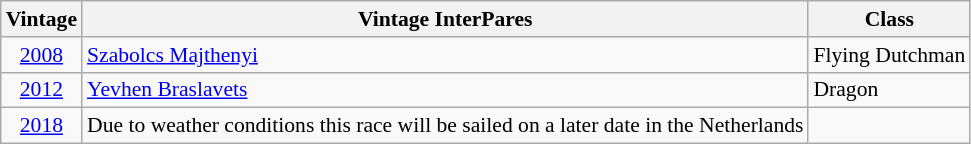<table class="wikitable" style="text-align:right; font-size:90%">
<tr>
<th>Vintage</th>
<th>Vintage InterPares</th>
<th>Class</th>
</tr>
<tr>
<td align=center><a href='#'>2008</a></td>
<td align=left> <a href='#'>Szabolcs Majthenyi</a></td>
<td align=left>Flying Dutchman</td>
</tr>
<tr>
<td align=center><a href='#'>2012</a></td>
<td align=left> <a href='#'>Yevhen Braslavets</a></td>
<td align=left>Dragon</td>
</tr>
<tr>
<td align=center><a href='#'>2018</a></td>
<td align=left>Due to weather conditions this race will be sailed on a later date in the Netherlands</td>
<td></td>
</tr>
</table>
